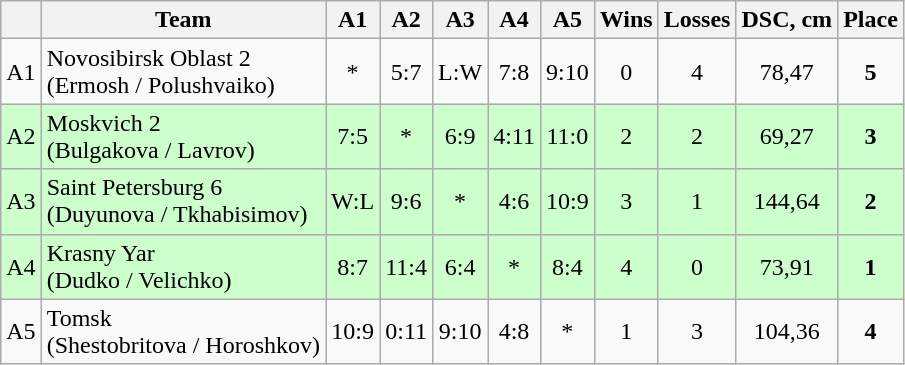<table class="wikitable" style="text-align:center">
<tr>
<th></th>
<th>Team</th>
<th width="25">A1</th>
<th width="25">A2</th>
<th width="25">A3</th>
<th width="25">A4</th>
<th width="25">A5</th>
<th width="20">Wins</th>
<th width="20">Losses</th>
<th>DSC, cm</th>
<th>Place</th>
</tr>
<tr>
<td>A1</td>
<td align=left>Novosibirsk Oblast 2<br>(Ermosh / Polushvaiko)</td>
<td>*</td>
<td>5:7</td>
<td>L:W</td>
<td>7:8</td>
<td>9:10</td>
<td>0</td>
<td>4</td>
<td>78,47</td>
<td><strong>5</strong></td>
</tr>
<tr bgcolor=#cfc>
<td>A2</td>
<td align=left>Moskvich 2<br>(Bulgakova / Lavrov)</td>
<td>7:5</td>
<td>*</td>
<td>6:9</td>
<td>4:11</td>
<td>11:0</td>
<td>2</td>
<td>2</td>
<td>69,27</td>
<td><strong>3</strong></td>
</tr>
<tr bgcolor=#cfc>
<td>A3</td>
<td align=left>Saint Petersburg 6<br>(Duyunova / Tkhabisimov)</td>
<td>W:L</td>
<td>9:6</td>
<td>*</td>
<td>4:6</td>
<td>10:9</td>
<td>3</td>
<td>1</td>
<td>144,64</td>
<td><strong>2</strong></td>
</tr>
<tr bgcolor=#cfc>
<td>A4</td>
<td align=left>Krasny Yar<br>(Dudko / Velichko)</td>
<td>8:7</td>
<td>11:4</td>
<td>6:4</td>
<td>*</td>
<td>8:4</td>
<td>4</td>
<td>0</td>
<td>73,91</td>
<td><strong>1</strong></td>
</tr>
<tr>
<td>A5</td>
<td align=left>Tomsk<br>(Shestobritova / Horoshkov)</td>
<td>10:9</td>
<td>0:11</td>
<td>9:10</td>
<td>4:8</td>
<td>*</td>
<td>1</td>
<td>3</td>
<td>104,36</td>
<td><strong>4</strong></td>
</tr>
</table>
